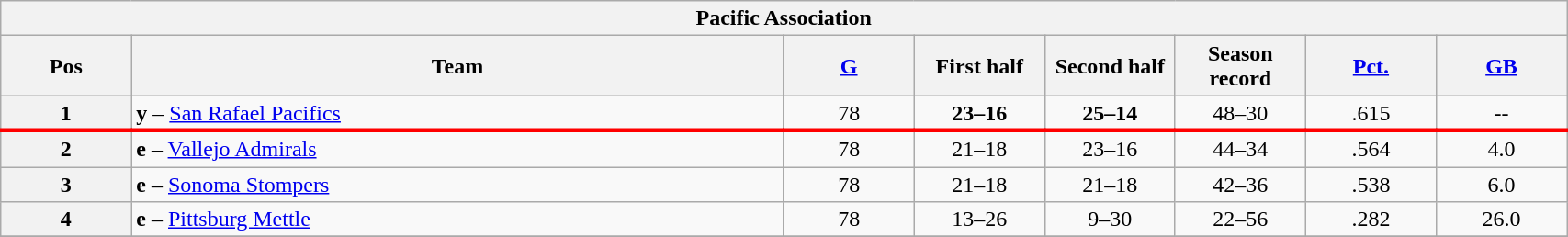<table class="wikitable plainrowheaders" width="90%" style="text-align:center;">
<tr>
<th colspan="8">Pacific Association</th>
</tr>
<tr>
<th scope="col" width="5%">Pos</th>
<th scope="col" width="25%">Team</th>
<th scope="col" width="5%"><a href='#'>G</a></th>
<th scope="col" width="5%">First half</th>
<th scope="col" width="5%">Second half</th>
<th scope="col" width="5%">Season record</th>
<th scope="col" width="5%"><a href='#'>Pct.</a></th>
<th scope="col" width="5%"><a href='#'>GB</a></th>
</tr>
<tr>
<th>1</th>
<td style="text-align:left;"><strong>y</strong> – <a href='#'>San Rafael Pacifics</a></td>
<td>78</td>
<td><strong>23–16</strong></td>
<td><strong>25–14</strong></td>
<td>48–30</td>
<td>.615</td>
<td>--</td>
</tr>
<tr>
</tr>
<tr |- style="border-top:3px solid red;">
<th>2</th>
<td style="text-align:left;"><strong>e</strong> – <a href='#'>Vallejo Admirals</a></td>
<td>78</td>
<td>21–18</td>
<td>23–16</td>
<td>44–34</td>
<td>.564</td>
<td>4.0</td>
</tr>
<tr>
<th>3</th>
<td style="text-align:left;"><strong>e</strong> – <a href='#'>Sonoma Stompers</a></td>
<td>78</td>
<td>21–18</td>
<td>21–18</td>
<td>42–36</td>
<td>.538</td>
<td>6.0</td>
</tr>
<tr>
<th>4</th>
<td style="text-align:left;"><strong>e</strong> – <a href='#'>Pittsburg Mettle</a></td>
<td>78</td>
<td>13–26</td>
<td>9–30</td>
<td>22–56</td>
<td>.282</td>
<td>26.0</td>
</tr>
<tr>
</tr>
</table>
